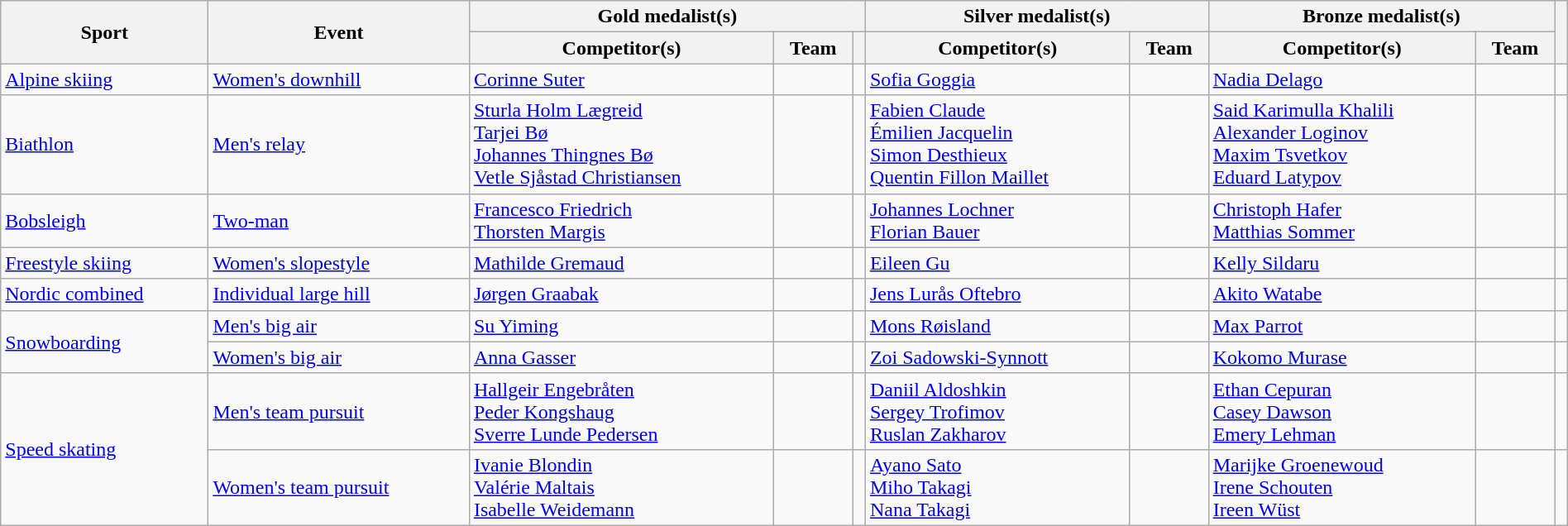<table class="wikitable" style="width:100%;">
<tr>
<th rowspan="2">Sport</th>
<th rowspan="2">Event</th>
<th colspan="3">Gold medalist(s)</th>
<th colspan="2">Silver medalist(s)</th>
<th colspan="2">Bronze medalist(s)</th>
<th rowspan="2"></th>
</tr>
<tr>
<th>Competitor(s)</th>
<th>Team</th>
<th></th>
<th>Competitor(s)</th>
<th>Team</th>
<th>Competitor(s)</th>
<th>Team</th>
</tr>
<tr>
<td><a href='#'>Alpine skiing</a></td>
<td><a href='#'>Women's downhill</a></td>
<td><a href='#'>Corinne Suter</a></td>
<td></td>
<td></td>
<td><a href='#'>Sofia Goggia</a></td>
<td></td>
<td><a href='#'>Nadia Delago</a></td>
<td></td>
<td></td>
</tr>
<tr>
<td><a href='#'>Biathlon</a></td>
<td><a href='#'>Men's relay</a></td>
<td><a href='#'>Sturla Holm Lægreid</a><br><a href='#'>Tarjei Bø</a><br><a href='#'>Johannes Thingnes Bø</a><br><a href='#'>Vetle Sjåstad Christiansen</a></td>
<td></td>
<td></td>
<td><a href='#'>Fabien Claude</a><br><a href='#'>Émilien Jacquelin</a><br><a href='#'>Simon Desthieux</a><br><a href='#'>Quentin Fillon Maillet</a></td>
<td></td>
<td><a href='#'>Said Karimulla Khalili</a><br><a href='#'>Alexander Loginov</a><br><a href='#'>Maxim Tsvetkov</a><br><a href='#'>Eduard Latypov</a></td>
<td></td>
<td></td>
</tr>
<tr>
<td><a href='#'>Bobsleigh</a></td>
<td><a href='#'>Two-man</a></td>
<td><a href='#'>Francesco Friedrich</a><br><a href='#'>Thorsten Margis</a></td>
<td></td>
<td></td>
<td><a href='#'>Johannes Lochner</a><br><a href='#'>Florian Bauer</a></td>
<td></td>
<td><a href='#'>Christoph Hafer</a><br><a href='#'>Matthias Sommer</a></td>
<td></td>
<td></td>
</tr>
<tr>
<td><a href='#'>Freestyle skiing</a></td>
<td><a href='#'>Women's slopestyle</a></td>
<td><a href='#'>Mathilde Gremaud</a></td>
<td></td>
<td></td>
<td><a href='#'>Eileen Gu</a></td>
<td></td>
<td><a href='#'>Kelly Sildaru</a></td>
<td></td>
<td></td>
</tr>
<tr>
<td><a href='#'>Nordic combined</a></td>
<td><a href='#'>Individual large hill</a></td>
<td><a href='#'>Jørgen Graabak</a></td>
<td></td>
<td></td>
<td><a href='#'>Jens Lurås Oftebro</a></td>
<td></td>
<td><a href='#'>Akito Watabe</a></td>
<td></td>
<td></td>
</tr>
<tr>
<td rowspan="2"><a href='#'>Snowboarding</a></td>
<td><a href='#'>Men's big air</a></td>
<td><a href='#'>Su Yiming</a></td>
<td></td>
<td></td>
<td><a href='#'>Mons Røisland</a></td>
<td></td>
<td><a href='#'>Max Parrot</a></td>
<td></td>
<td></td>
</tr>
<tr>
<td><a href='#'>Women's big air</a></td>
<td><a href='#'>Anna Gasser</a></td>
<td></td>
<td></td>
<td><a href='#'>Zoi Sadowski-Synnott</a></td>
<td></td>
<td><a href='#'>Kokomo Murase</a></td>
<td></td>
<td></td>
</tr>
<tr>
<td rowspan="2"><a href='#'>Speed skating</a></td>
<td><a href='#'>Men's team pursuit</a></td>
<td><a href='#'>Hallgeir Engebråten</a><br><a href='#'>Peder Kongshaug</a><br><a href='#'>Sverre Lunde Pedersen</a></td>
<td></td>
<td></td>
<td><a href='#'>Daniil Aldoshkin</a><br><a href='#'>Sergey Trofimov</a><br><a href='#'>Ruslan Zakharov</a></td>
<td></td>
<td><a href='#'>Ethan Cepuran</a><br><a href='#'>Casey Dawson</a><br><a href='#'>Emery Lehman</a></td>
<td></td>
<td></td>
</tr>
<tr>
<td><a href='#'>Women's team pursuit</a></td>
<td><a href='#'>Ivanie Blondin</a><br><a href='#'>Valérie Maltais</a><br><a href='#'>Isabelle Weidemann</a></td>
<td></td>
<td></td>
<td><a href='#'>Ayano Sato</a><br><a href='#'>Miho Takagi</a><br><a href='#'>Nana Takagi</a></td>
<td></td>
<td><a href='#'>Marijke Groenewoud</a><br><a href='#'>Irene Schouten</a><br><a href='#'>Ireen Wüst</a></td>
<td></td>
<td></td>
</tr>
</table>
